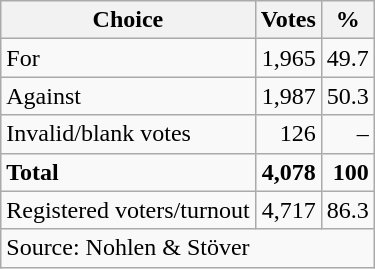<table class=wikitable style=text-align:right>
<tr>
<th>Choice</th>
<th>Votes</th>
<th>%</th>
</tr>
<tr>
<td align=left>For</td>
<td>1,965</td>
<td>49.7</td>
</tr>
<tr>
<td align=left>Against</td>
<td>1,987</td>
<td>50.3</td>
</tr>
<tr>
<td align=left>Invalid/blank votes</td>
<td>126</td>
<td>–</td>
</tr>
<tr>
<td align=left><strong>Total</strong></td>
<td><strong>4,078</strong></td>
<td><strong>100</strong></td>
</tr>
<tr>
<td align=left>Registered voters/turnout</td>
<td>4,717</td>
<td>86.3</td>
</tr>
<tr>
<td align=left colspan=3>Source: Nohlen & Stöver</td>
</tr>
</table>
